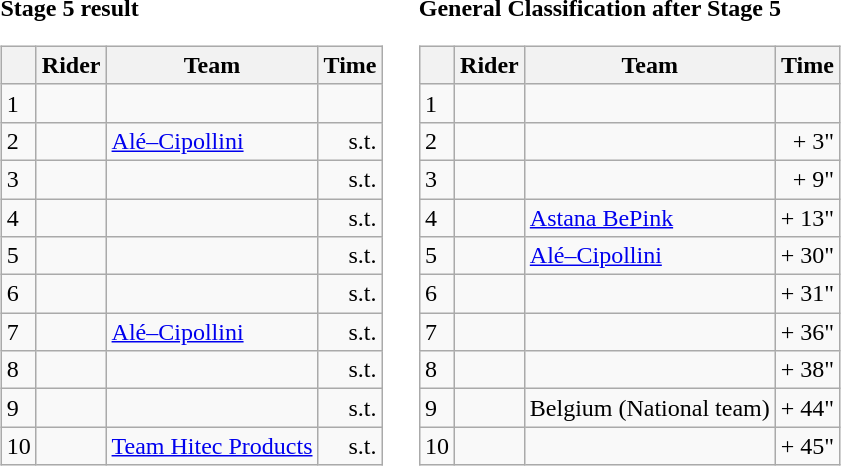<table>
<tr>
<td><strong>Stage 5 result</strong><br><table class="wikitable">
<tr>
<th></th>
<th>Rider</th>
<th>Team</th>
<th>Time</th>
</tr>
<tr>
<td>1</td>
<td></td>
<td></td>
<td align="right"></td>
</tr>
<tr>
<td>2</td>
<td></td>
<td><a href='#'>Alé–Cipollini</a></td>
<td align="right">s.t.</td>
</tr>
<tr>
<td>3</td>
<td></td>
<td></td>
<td align="right">s.t.</td>
</tr>
<tr>
<td>4</td>
<td></td>
<td></td>
<td align="right">s.t.</td>
</tr>
<tr>
<td>5</td>
<td></td>
<td></td>
<td align="right">s.t.</td>
</tr>
<tr>
<td>6</td>
<td></td>
<td></td>
<td align="right">s.t.</td>
</tr>
<tr>
<td>7</td>
<td></td>
<td><a href='#'>Alé–Cipollini</a></td>
<td align="right">s.t.</td>
</tr>
<tr>
<td>8</td>
<td></td>
<td></td>
<td align="right">s.t.</td>
</tr>
<tr>
<td>9</td>
<td></td>
<td></td>
<td align="right">s.t.</td>
</tr>
<tr>
<td>10</td>
<td></td>
<td><a href='#'>Team Hitec Products</a></td>
<td align="right">s.t.</td>
</tr>
</table>
</td>
<td></td>
<td><strong>General Classification after Stage 5</strong><br><table class="wikitable">
<tr>
<th></th>
<th>Rider</th>
<th>Team</th>
<th>Time</th>
</tr>
<tr>
<td>1</td>
<td></td>
<td></td>
<td align="right"></td>
</tr>
<tr>
<td>2</td>
<td></td>
<td></td>
<td align="right">+ 3"</td>
</tr>
<tr>
<td>3</td>
<td></td>
<td></td>
<td align="right">+ 9"</td>
</tr>
<tr>
<td>4</td>
<td></td>
<td><a href='#'>Astana BePink</a></td>
<td align="right">+ 13"</td>
</tr>
<tr>
<td>5</td>
<td></td>
<td><a href='#'>Alé–Cipollini</a></td>
<td align="right">+ 30"</td>
</tr>
<tr>
<td>6</td>
<td></td>
<td></td>
<td align="right">+ 31"</td>
</tr>
<tr>
<td>7</td>
<td></td>
<td></td>
<td align="right">+ 36"</td>
</tr>
<tr>
<td>8</td>
<td></td>
<td></td>
<td align="right">+ 38"</td>
</tr>
<tr>
<td>9</td>
<td></td>
<td>Belgium (National team)</td>
<td align="right">+ 44"</td>
</tr>
<tr>
<td>10</td>
<td></td>
<td></td>
<td align="right">+ 45"</td>
</tr>
</table>
</td>
</tr>
</table>
